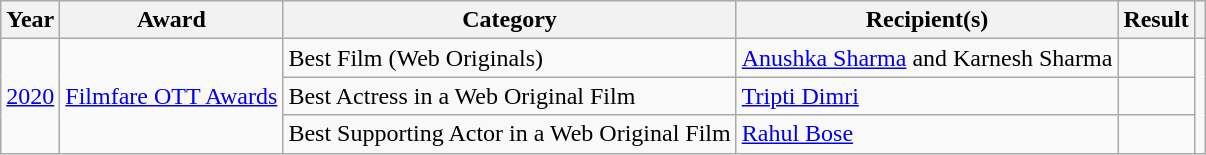<table class="wikitable plainrowheaders sortable">
<tr>
<th>Year</th>
<th>Award</th>
<th>Category</th>
<th>Recipient(s)</th>
<th>Result</th>
<th></th>
</tr>
<tr>
<td rowspan="3"><a href='#'>2020</a></td>
<td rowspan="3"><a href='#'>Filmfare OTT Awards</a></td>
<td>Best Film (Web Originals)</td>
<td><a href='#'>Anushka Sharma</a> and Karnesh Sharma</td>
<td></td>
<td rowspan="3"></td>
</tr>
<tr>
<td>Best Actress in a Web Original Film</td>
<td><a href='#'>Tripti Dimri</a></td>
<td></td>
</tr>
<tr>
<td>Best Supporting Actor in a Web Original Film</td>
<td><a href='#'>Rahul Bose</a></td>
<td></td>
</tr>
</table>
